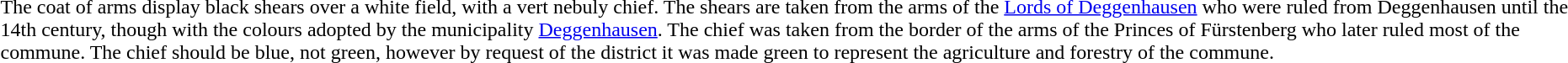<table>
<tr valign=top>
<td></td>
<td>The coat of arms display black shears over a white field, with a vert nebuly chief. The shears are taken from the arms of the <a href='#'>Lords of Deggenhausen</a> who were ruled from Deggenhausen until the 14th century, though with the colours adopted by the municipality <a href='#'>Deggenhausen</a>. The chief was taken from the border of the arms of the Princes of Fürstenberg who later ruled most of the commune. The chief should be blue, not green, however by request of the district it was made green to represent the agriculture and forestry of the commune.</td>
</tr>
</table>
